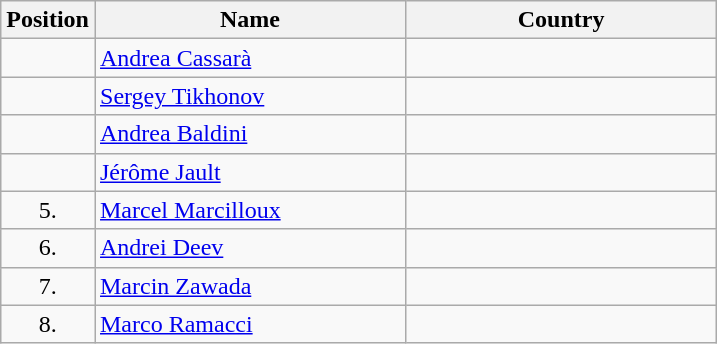<table class="wikitable">
<tr>
<th width="20">Position</th>
<th width="200">Name</th>
<th width="200">Country</th>
</tr>
<tr>
<td align="center"></td>
<td><a href='#'>Andrea Cassarà</a></td>
<td></td>
</tr>
<tr>
<td align="center"></td>
<td><a href='#'>Sergey Tikhonov</a></td>
<td></td>
</tr>
<tr>
<td align="center"></td>
<td><a href='#'>Andrea Baldini</a></td>
<td></td>
</tr>
<tr>
<td align="center"></td>
<td><a href='#'>Jérôme Jault</a></td>
<td></td>
</tr>
<tr>
<td align="center">5.</td>
<td><a href='#'>Marcel Marcilloux</a></td>
<td></td>
</tr>
<tr>
<td align="center">6.</td>
<td><a href='#'>Andrei Deev</a></td>
<td></td>
</tr>
<tr>
<td align="center">7.</td>
<td><a href='#'>Marcin Zawada</a></td>
<td></td>
</tr>
<tr>
<td align="center">8.</td>
<td><a href='#'>Marco Ramacci</a></td>
<td></td>
</tr>
</table>
